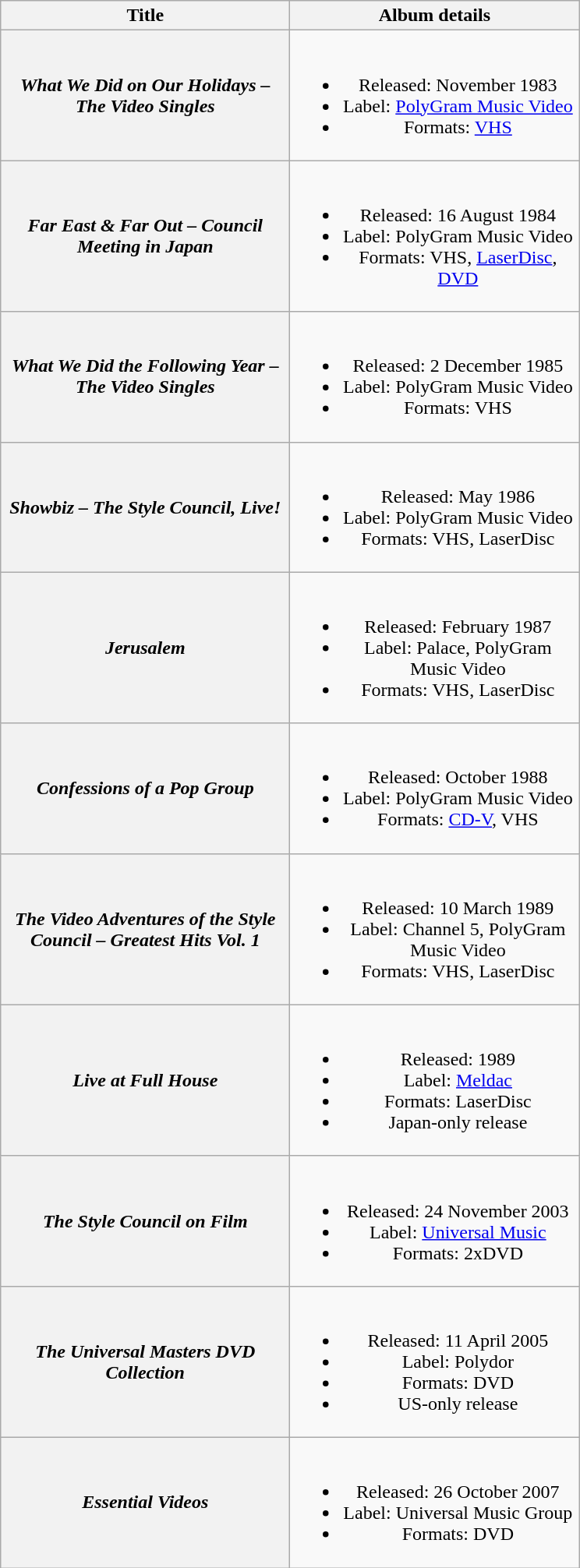<table class="wikitable plainrowheaders" style="text-align:center;">
<tr>
<th scope="col" style="width:15em;">Title</th>
<th scope="col" style="width:15em;">Album details</th>
</tr>
<tr>
<th scope="row"><em>What We Did on Our Holidays – The Video Singles</em></th>
<td><br><ul><li>Released: November 1983</li><li>Label: <a href='#'>PolyGram Music Video</a></li><li>Formats: <a href='#'>VHS</a></li></ul></td>
</tr>
<tr>
<th scope="row"><em>Far East & Far Out – Council Meeting in Japan</em></th>
<td><br><ul><li>Released: 16 August 1984</li><li>Label: PolyGram Music Video</li><li>Formats: VHS, <a href='#'>LaserDisc</a>, <a href='#'>DVD</a></li></ul></td>
</tr>
<tr>
<th scope="row"><em>What We Did the Following Year – The Video Singles</em></th>
<td><br><ul><li>Released: 2 December 1985</li><li>Label: PolyGram Music Video</li><li>Formats: VHS</li></ul></td>
</tr>
<tr>
<th scope="row"><em>Showbiz – The Style Council, Live!</em></th>
<td><br><ul><li>Released: May 1986</li><li>Label: PolyGram Music Video</li><li>Formats: VHS, LaserDisc</li></ul></td>
</tr>
<tr>
<th scope="row"><em>Jerusalem</em></th>
<td><br><ul><li>Released: February 1987</li><li>Label: Palace, PolyGram Music Video</li><li>Formats: VHS, LaserDisc</li></ul></td>
</tr>
<tr>
<th scope="row"><em>Confessions of a Pop Group</em></th>
<td><br><ul><li>Released: October 1988</li><li>Label: PolyGram Music Video</li><li>Formats: <a href='#'>CD-V</a>, VHS</li></ul></td>
</tr>
<tr>
<th scope="row"><em>The Video Adventures of the Style Council – Greatest Hits Vol. 1</em></th>
<td><br><ul><li>Released: 10 March 1989</li><li>Label: Channel 5, PolyGram Music Video</li><li>Formats: VHS, LaserDisc</li></ul></td>
</tr>
<tr>
<th scope="row"><em>Live at Full House</em></th>
<td><br><ul><li>Released: 1989</li><li>Label: <a href='#'>Meldac</a></li><li>Formats: LaserDisc</li><li>Japan-only release</li></ul></td>
</tr>
<tr>
<th scope="row"><em>The Style Council on Film</em></th>
<td><br><ul><li>Released: 24 November 2003</li><li>Label: <a href='#'>Universal Music</a></li><li>Formats: 2xDVD</li></ul></td>
</tr>
<tr>
<th scope="row"><em>The Universal Masters DVD Collection</em></th>
<td><br><ul><li>Released: 11 April 2005</li><li>Label: Polydor</li><li>Formats: DVD</li><li>US-only release</li></ul></td>
</tr>
<tr>
<th scope="row"><em>Essential Videos</em></th>
<td><br><ul><li>Released: 26 October 2007</li><li>Label: Universal Music Group</li><li>Formats: DVD</li></ul></td>
</tr>
</table>
